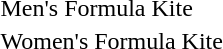<table>
<tr>
<td>Men's Formula Kite</td>
<td></td>
<td></td>
<td></td>
</tr>
<tr>
<td>Women's Formula Kite</td>
<td></td>
<td></td>
<td></td>
</tr>
</table>
